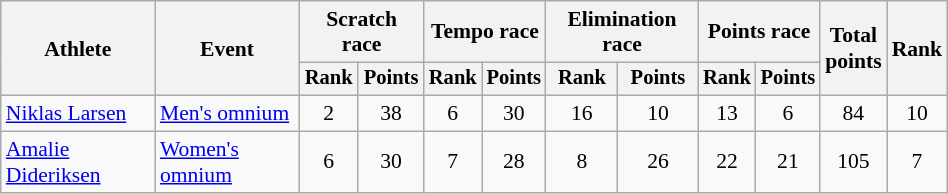<table class=wikitable style=font-size:90%;text-align:center;width:50%>
<tr>
<th rowspan=2>Athlete</th>
<th rowspan=2>Event</th>
<th colspan=2>Scratch race</th>
<th colspan=2>Tempo race</th>
<th colspan=2>Elimination race</th>
<th colspan=2>Points race</th>
<th rowspan=2>Total<br>points</th>
<th rowspan=2>Rank</th>
</tr>
<tr style=font-size:95%>
<th>Rank</th>
<th>Points</th>
<th>Rank</th>
<th>Points</th>
<th>Rank</th>
<th>Points</th>
<th>Rank</th>
<th>Points</th>
</tr>
<tr>
<td align=left><a href='#'>Niklas Larsen</a></td>
<td align=left><a href='#'>Men's omnium</a></td>
<td>2</td>
<td>38</td>
<td>6</td>
<td>30</td>
<td>16</td>
<td>10</td>
<td>13</td>
<td>6</td>
<td>84</td>
<td>10</td>
</tr>
<tr>
<td align=left><a href='#'>Amalie Dideriksen</a></td>
<td align=left><a href='#'>Women's omnium</a></td>
<td>6</td>
<td>30</td>
<td>7</td>
<td>28</td>
<td>8</td>
<td>26</td>
<td>22</td>
<td>21</td>
<td>105</td>
<td>7</td>
</tr>
</table>
